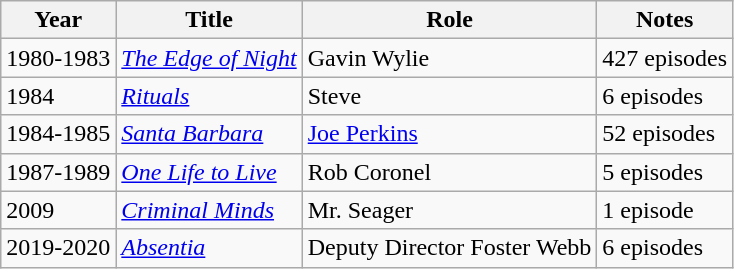<table class="wikitable sortable plainrowheaders" style="white-space:nowrap">
<tr>
<th>Year</th>
<th>Title</th>
<th>Role</th>
<th>Notes</th>
</tr>
<tr>
<td>1980-1983</td>
<td><em><a href='#'>The Edge of Night</a></em></td>
<td>Gavin Wylie</td>
<td>427 episodes</td>
</tr>
<tr>
<td>1984</td>
<td><em><a href='#'>Rituals</a></em></td>
<td>Steve</td>
<td>6 episodes</td>
</tr>
<tr>
<td>1984-1985</td>
<td><em><a href='#'>Santa Barbara</a></em></td>
<td><a href='#'>Joe Perkins</a></td>
<td>52 episodes</td>
</tr>
<tr>
<td>1987-1989</td>
<td><em><a href='#'>One Life to Live</a></em></td>
<td>Rob Coronel</td>
<td>5 episodes</td>
</tr>
<tr>
<td>2009</td>
<td><em><a href='#'>Criminal Minds</a></em></td>
<td>Mr. Seager</td>
<td>1 episode</td>
</tr>
<tr>
<td>2019-2020</td>
<td><em><a href='#'>Absentia</a></em></td>
<td>Deputy Director Foster Webb</td>
<td>6 episodes</td>
</tr>
</table>
